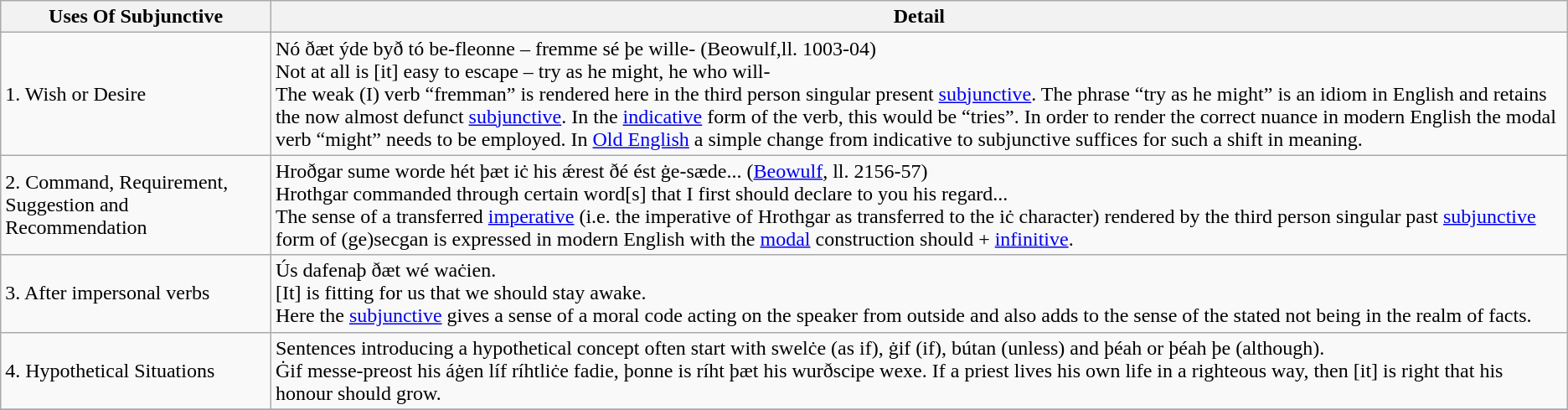<table class="wikitable">
<tr>
<th>Uses Of Subjunctive</th>
<th>Detail</th>
</tr>
<tr>
<td>1.	Wish or Desire</td>
<td>Nó ðæt ýde byð tó be-fleonne – fremme sé þe wille- (Beowulf,ll. 1003-04)<br>Not at all is [it] easy to escape – try as he might, he who will-<br>The weak (I) verb “fremman” is rendered here in the third person singular present <a href='#'>subjunctive</a>. The phrase “try as he might” is an idiom in English and retains the now almost defunct <a href='#'>subjunctive</a>. In the <a href='#'>indicative</a> form of the verb, this would be “tries”. In order to render the correct nuance in modern English the modal verb “might” needs to be employed. In <a href='#'>Old English</a> a simple change from indicative to subjunctive suffices for such a shift in meaning.</td>
</tr>
<tr>
<td>2.	Command, Requirement, Suggestion and Recommendation</td>
<td>Hroðgar sume worde hét þæt iċ his ǽrest ðé ést ġe-sæde... (<a href='#'>Beowulf</a>, ll. 2156-57)<br>Hrothgar commanded through certain word[s] that I first should declare to you his regard...<br>The sense of a transferred <a href='#'>imperative</a> (i.e. the imperative of Hrothgar as transferred to the iċ character) rendered by the third person singular past <a href='#'>subjunctive</a> form of (ge)secgan is expressed in modern English with the <a href='#'>modal</a> construction should + <a href='#'>infinitive</a>.</td>
</tr>
<tr>
<td>3.	After impersonal verbs</td>
<td>Ús dafenaþ ðæt wé waċien.<br>[It] is fitting for us that we should stay awake.<br>Here the <a href='#'>subjunctive</a> gives a sense of a moral code acting on the speaker from outside and also adds to the sense of the stated not being in the realm of facts.</td>
</tr>
<tr>
<td>4.	Hypothetical Situations</td>
<td>Sentences introducing a hypothetical concept often start with swelċe (as if), ġif (if), bútan (unless) and þéah or þéah þe (although).<br>Ġif messe-preost his áġen líf ríhtliċe fadie, þonne is ríht þæt his wurðscipe wexe.
If a priest lives his own life in a righteous way, then [it] is right that his honour should grow.</td>
</tr>
<tr>
</tr>
</table>
